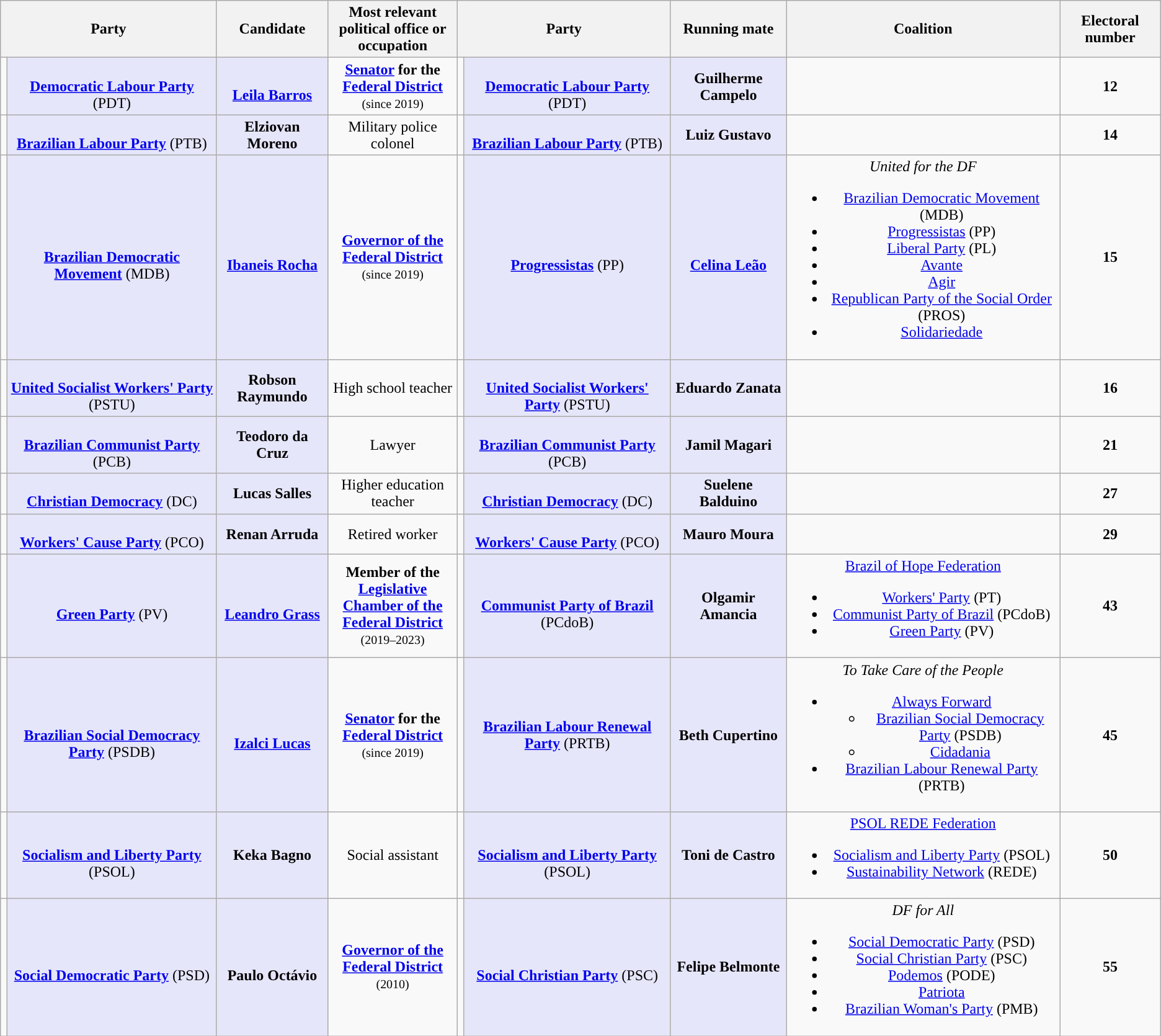<table class="wikitable" style="text-align:center">
<tr>
<th colspan="2">Party</th>
<th>Candidate</th>
<th style="max-width:10em">Most relevant political office or occupation</th>
<th colspan="2">Party</th>
<th>Running mate</th>
<th>Coalition</th>
<th>Electoral number</th>
</tr>
<tr>
<td style="background:"></td>
<td style="background:lavender;" max-width:150px><br><strong><a href='#'>Democratic Labour Party</a></strong> (PDT)</td>
<td style="background:lavender;" max-width:150px><br><strong><a href='#'>Leila Barros</a></strong></td>
<td style="max-width:10em"><strong><a href='#'>Senator</a> for the <a href='#'>Federal District</a></strong><br><small>(since 2019)</small></td>
<td style="background:"></td>
<td style="background:lavender;" max-width:150px><br><strong><a href='#'>Democratic Labour Party</a></strong> (PDT)</td>
<td style="background:lavender;" max-width:150px><strong>Guilherme Campelo</strong></td>
<td></td>
<td><strong>12</strong></td>
</tr>
<tr>
<td style="background:"></td>
<td style="background:lavender;" max-width:150px><br><strong><a href='#'>Brazilian Labour Party</a></strong> (PTB)</td>
<td style="background:lavender;" max-width:150px><strong>Elziovan Moreno</strong></td>
<td style="max-width:10em">Military police colonel</td>
<td style="background:"></td>
<td style="background:lavender;" max-width:150px><br><strong><a href='#'>Brazilian Labour Party</a></strong> (PTB)</td>
<td style="background:lavender;" max-width:150px><strong>Luiz Gustavo</strong></td>
<td></td>
<td><strong>14</strong></td>
</tr>
<tr>
<td style="background:"></td>
<td style="background:lavender;" max-width:150px><br><strong><a href='#'>Brazilian Democratic Movement</a></strong> (MDB)</td>
<td style="background:lavender;" max-width:150px><br><strong><a href='#'>Ibaneis Rocha</a></strong></td>
<td style="max-width:10em"><strong><a href='#'>Governor of the Federal District</a></strong><br><small>(since 2019)</small></td>
<td style="background:"></td>
<td style="background:lavender;" max-width:150px><br><strong><a href='#'>Progressistas</a></strong> (PP)</td>
<td style="background:lavender;" max-width:150px><br><strong><a href='#'>Celina Leão</a></strong></td>
<td><em>United for the DF</em><br><ul><li><a href='#'>Brazilian Democratic Movement</a> (MDB)</li><li><a href='#'>Progressistas</a> (PP)</li><li><a href='#'>Liberal Party</a> (PL)</li><li><a href='#'>Avante</a></li><li><a href='#'>Agir</a></li><li><a href='#'>Republican Party of the Social Order</a> (PROS)</li><li><a href='#'>Solidariedade</a></li></ul></td>
<td><strong>15</strong></td>
</tr>
<tr>
<td style="background:"></td>
<td style="background:lavender;" max-width:150px><br><strong><a href='#'>United Socialist Workers' Party</a></strong> (PSTU)</td>
<td style="background:lavender;" max-width:150px><strong>Robson Raymundo</strong></td>
<td style="max-width:10em">High school teacher</td>
<td style="background:"></td>
<td style="background:lavender;" max-width:150px><br><strong><a href='#'>United Socialist Workers' Party</a></strong> (PSTU)</td>
<td style="background:lavender;" max-width:150px><strong>Eduardo Zanata</strong></td>
<td></td>
<td><strong>16</strong></td>
</tr>
<tr>
<td style="background:"></td>
<td style="background:lavender;" max-width:150px><br><strong><a href='#'>Brazilian Communist Party</a></strong> (PCB)</td>
<td style="background:lavender;" max-width:150px><strong>Teodoro da Cruz</strong></td>
<td style="max-width:10em">Lawyer</td>
<td style="background:"></td>
<td style="background:lavender;" max-width:150px><br><strong><a href='#'>Brazilian Communist Party</a></strong> (PCB)</td>
<td style="background:lavender;" max-width:150px><strong>Jamil Magari</strong></td>
<td></td>
<td><strong>21</strong></td>
</tr>
<tr>
<td style="background:"></td>
<td style="background:lavender;" max-width:150px><br><strong><a href='#'>Christian Democracy</a></strong> (DC)</td>
<td style="background:lavender;" max-width:150px><strong>Lucas Salles</strong></td>
<td style="max-width:10em">Higher education teacher</td>
<td style="background:"></td>
<td style="background:lavender;" max-width:150px><br><strong><a href='#'>Christian Democracy</a></strong> (DC)</td>
<td style="background:lavender;" max-width:150px><strong>Suelene Balduino</strong></td>
<td></td>
<td><strong>27</strong></td>
</tr>
<tr>
<td style="background:"></td>
<td style="background:lavender;" max-width:150px><br><strong><a href='#'>Workers' Cause Party</a></strong> (PCO)</td>
<td style="background:lavender;" max-width:150px><strong>Renan Arruda</strong></td>
<td style="max-width:10em">Retired worker</td>
<td style="background:"></td>
<td style="background:lavender;" max-width:150px><br><strong><a href='#'>Workers' Cause Party</a></strong> (PCO)</td>
<td style="background:lavender;" max-width:150px><strong>Mauro Moura</strong></td>
<td></td>
<td><strong>29</strong></td>
</tr>
<tr>
<td style="background:"></td>
<td style="background:lavender;" max-width:150px><br><strong><a href='#'>Green Party</a></strong> (PV)</td>
<td style="background:lavender;" max-width:150px><br><strong><a href='#'>Leandro Grass</a></strong></td>
<td style="max-width:10em"><strong>Member of the <a href='#'>Legislative Chamber of the Federal District</a></strong><br><small>(2019–2023)</small></td>
<td style="background:"></td>
<td style="background:lavender;" max-width:150px><br><strong><a href='#'>Communist Party of Brazil</a></strong> (PCdoB)</td>
<td style="background:lavender;" max-width:150px><strong>Olgamir Amancia</strong></td>
<td><a href='#'>Brazil of Hope Federation</a><br><ul><li><a href='#'>Workers' Party</a> (PT)</li><li><a href='#'>Communist Party of Brazil</a> (PCdoB)</li><li><a href='#'>Green Party</a> (PV)</li></ul></td>
<td><strong>43</strong></td>
</tr>
<tr>
<td style="background:"></td>
<td style="background:lavender;" max-width:150px><br><strong><a href='#'>Brazilian Social Democracy Party</a></strong> (PSDB)</td>
<td style="background:lavender;" max-width:150px><br><strong><a href='#'>Izalci Lucas</a></strong></td>
<td style="max-width:10em"><strong><a href='#'>Senator</a> for the <a href='#'>Federal District</a></strong><br><small>(since 2019)</small></td>
<td style="background:"></td>
<td style="background:lavender;" max-width:150px><strong><a href='#'>Brazilian Labour Renewal Party</a></strong> (PRTB)</td>
<td style="background:lavender;" max-width:150px><strong>Beth Cupertino</strong></td>
<td><em>To Take Care of the People</em><br><ul><li><a href='#'>Always Forward</a><ul><li><a href='#'>Brazilian Social Democracy Party</a> (PSDB)</li><li><a href='#'>Cidadania</a></li></ul></li><li><a href='#'>Brazilian Labour Renewal Party</a> (PRTB)</li></ul></td>
<td><strong>45</strong></td>
</tr>
<tr>
<td style="background:"></td>
<td style="background:lavender;" max-width:150px><br><strong><a href='#'>Socialism and Liberty Party</a></strong> (PSOL)</td>
<td style="background:lavender;" max-width:150px><strong>Keka Bagno</strong></td>
<td style="max-width:10em">Social assistant</td>
<td style="background:"></td>
<td style="background:lavender;" max-width:150px><br><strong><a href='#'>Socialism and Liberty Party</a></strong> (PSOL)</td>
<td style="background:lavender;" max-width:150px><strong>Toni de Castro</strong></td>
<td><a href='#'>PSOL REDE Federation</a><br><ul><li><a href='#'>Socialism and Liberty Party</a> (PSOL)</li><li><a href='#'>Sustainability Network</a> (REDE)</li></ul></td>
<td><strong>50</strong></td>
</tr>
<tr>
<td style="background:"></td>
<td style="background:lavender;" max-width:150px><br><strong><a href='#'>Social Democratic Party</a></strong> (PSD)</td>
<td style="background:lavender;" max-width:150px><br><strong>Paulo Octávio</strong></td>
<td style="max-width:10em"><strong><a href='#'>Governor of the Federal District</a></strong><br><small>(2010)</small></td>
<td style="background:"></td>
<td style="background:lavender;" max-width:150px><br><strong><a href='#'>Social Christian Party</a></strong> (PSC)</td>
<td style="background:lavender;" max-width:150px><strong>Felipe Belmonte</strong></td>
<td><em>DF for All</em><br><ul><li><a href='#'>Social Democratic Party</a> (PSD)</li><li><a href='#'>Social Christian Party</a> (PSC)</li><li><a href='#'>Podemos</a> (PODE)</li><li><a href='#'>Patriota</a></li><li><a href='#'>Brazilian Woman's Party</a> (PMB)</li></ul></td>
<td><strong>55</strong></td>
</tr>
</table>
